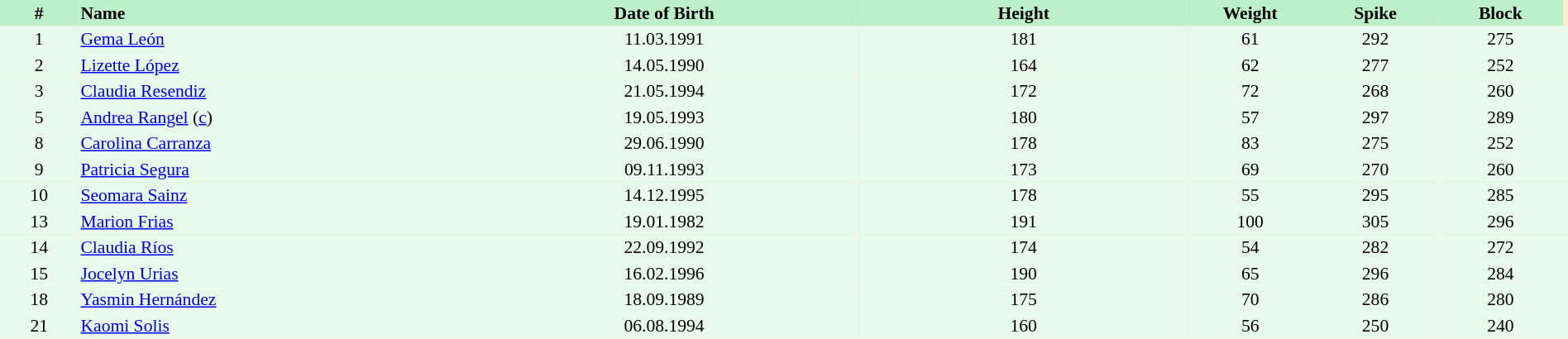<table border=0 cellpadding=2 cellspacing=0  |- bgcolor=#FFECCE style="text-align:center; font-size:90%;" width=100%>
<tr bgcolor=#BBF0C9>
<th width=5%>#</th>
<th width=25% align=left>Name</th>
<th width=25%>Date of Birth</th>
<th width=21%>Height</th>
<th width=8%>Weight</th>
<th width=8%>Spike</th>
<th width=8%>Block</th>
</tr>
<tr bgcolor=#E7FAEC>
<td>1</td>
<td align=left><a href='#'>Gema León</a></td>
<td>11.03.1991</td>
<td>181</td>
<td>61</td>
<td>292</td>
<td>275</td>
<td></td>
</tr>
<tr bgcolor=#E7FAEC>
<td>2</td>
<td align=left><a href='#'>Lizette López</a></td>
<td>14.05.1990</td>
<td>164</td>
<td>62</td>
<td>277</td>
<td>252</td>
<td></td>
</tr>
<tr bgcolor=#E7FAEC>
<td>3</td>
<td align=left><a href='#'>Claudia Resendiz</a></td>
<td>21.05.1994</td>
<td>172</td>
<td>72</td>
<td>268</td>
<td>260</td>
<td></td>
</tr>
<tr bgcolor=#E7FAEC>
<td>5</td>
<td align=left><a href='#'>Andrea Rangel</a> (<a href='#'>c</a>)</td>
<td>19.05.1993</td>
<td>180</td>
<td>57</td>
<td>297</td>
<td>289</td>
<td></td>
</tr>
<tr bgcolor=#E7FAEC>
<td>8</td>
<td align=left><a href='#'>Carolina Carranza</a></td>
<td>29.06.1990</td>
<td>178</td>
<td>83</td>
<td>275</td>
<td>252</td>
<td></td>
</tr>
<tr bgcolor=#E7FAEC>
<td>9</td>
<td align=left><a href='#'>Patricia Segura</a></td>
<td>09.11.1993</td>
<td>173</td>
<td>69</td>
<td>270</td>
<td>260</td>
<td></td>
</tr>
<tr bgcolor=#E7FAEC>
<td>10</td>
<td align=left><a href='#'>Seomara Sainz</a></td>
<td>14.12.1995</td>
<td>178</td>
<td>55</td>
<td>295</td>
<td>285</td>
<td></td>
</tr>
<tr bgcolor=#E7FAEC>
<td>13</td>
<td align=left><a href='#'>Marion Frias</a></td>
<td>19.01.1982</td>
<td>191</td>
<td>100</td>
<td>305</td>
<td>296</td>
<td></td>
</tr>
<tr bgcolor=#E7FAEC>
<td>14</td>
<td align=left><a href='#'>Claudia Ríos</a></td>
<td>22.09.1992</td>
<td>174</td>
<td>54</td>
<td>282</td>
<td>272</td>
<td></td>
</tr>
<tr bgcolor=#E7FAEC>
<td>15</td>
<td align=left><a href='#'>Jocelyn Urias</a></td>
<td>16.02.1996</td>
<td>190</td>
<td>65</td>
<td>296</td>
<td>284</td>
<td></td>
</tr>
<tr bgcolor=#E7FAEC>
<td>18</td>
<td align=left><a href='#'>Yasmin Hernández</a></td>
<td>18.09.1989</td>
<td>175</td>
<td>70</td>
<td>286</td>
<td>280</td>
<td></td>
</tr>
<tr bgcolor=#E7FAEC>
<td>21</td>
<td align=left><a href='#'>Kaomi Solis</a></td>
<td>06.08.1994</td>
<td>160</td>
<td>56</td>
<td>250</td>
<td>240</td>
<td></td>
</tr>
</table>
